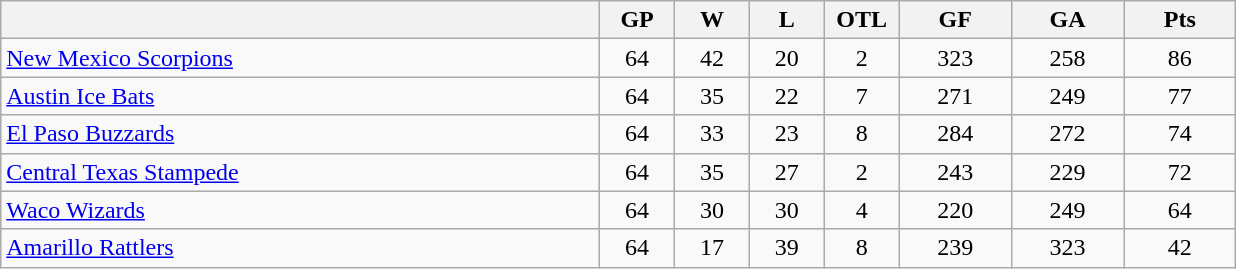<table class="wikitable">
<tr>
<th width="40%" bgcolor="#e0e0e0"></th>
<th width="5%" bgcolor="#e0e0e0">GP</th>
<th width="5%" bgcolor="#e0e0e0">W</th>
<th width="5%" bgcolor="#e0e0e0">L</th>
<th width="5%" bgcolor="#e0e0e0">OTL</th>
<th width="7.5%" bgcolor="#e0e0e0">GF</th>
<th width="7.5%" bgcolor="#e0e0e0">GA</th>
<th width="7.5%" bgcolor="#e0e0e0">Pts</th>
</tr>
<tr align="center">
<td align="left"><a href='#'>New Mexico Scorpions</a></td>
<td>64</td>
<td>42</td>
<td>20</td>
<td>2</td>
<td>323</td>
<td>258</td>
<td>86</td>
</tr>
<tr align="center">
<td align="left"><a href='#'>Austin Ice Bats</a></td>
<td>64</td>
<td>35</td>
<td>22</td>
<td>7</td>
<td>271</td>
<td>249</td>
<td>77</td>
</tr>
<tr align="center">
<td align="left"><a href='#'>El Paso Buzzards</a></td>
<td>64</td>
<td>33</td>
<td>23</td>
<td>8</td>
<td>284</td>
<td>272</td>
<td>74</td>
</tr>
<tr align="center">
<td align="left"><a href='#'>Central Texas Stampede</a></td>
<td>64</td>
<td>35</td>
<td>27</td>
<td>2</td>
<td>243</td>
<td>229</td>
<td>72</td>
</tr>
<tr align="center">
<td align="left"><a href='#'>Waco Wizards</a></td>
<td>64</td>
<td>30</td>
<td>30</td>
<td>4</td>
<td>220</td>
<td>249</td>
<td>64</td>
</tr>
<tr align="center">
<td align="left"><a href='#'>Amarillo Rattlers</a></td>
<td>64</td>
<td>17</td>
<td>39</td>
<td>8</td>
<td>239</td>
<td>323</td>
<td>42</td>
</tr>
</table>
